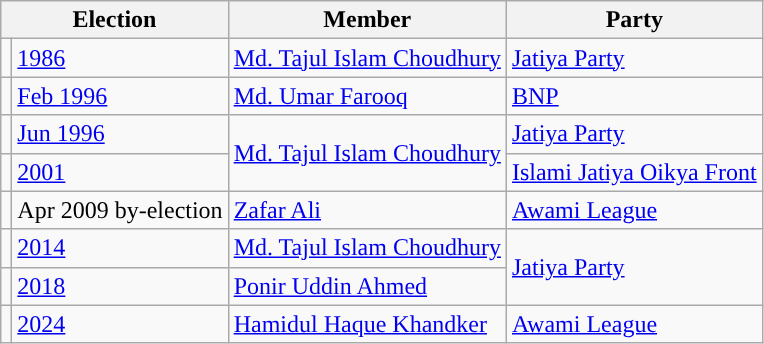<table class="wikitable">
<tr>
<th colspan="2">Election</th>
<th>Member</th>
<th>Party</th>
</tr>
<tr>
<td style="background-color:"></td>
<td><a href='#'>1986</a></td>
<td><a href='#'>Md. Tajul Islam Choudhury</a></td>
<td><a href='#'>Jatiya Party</a></td>
</tr>
<tr>
<td style="background-color:"></td>
<td><a href='#'>Feb 1996</a></td>
<td><a href='#'>Md. Umar Farooq</a></td>
<td><a href='#'>BNP</a></td>
</tr>
<tr>
<td style="background-color:"></td>
<td><a href='#'>Jun 1996</a></td>
<td rowspan="2"><a href='#'>Md. Tajul Islam Choudhury</a></td>
<td><a href='#'>Jatiya Party</a></td>
</tr>
<tr>
<td style="background-color:"></td>
<td><a href='#'>2001</a></td>
<td><a href='#'>Islami Jatiya Oikya Front</a></td>
</tr>
<tr>
<td style="background-color:"></td>
<td>Apr 2009 by-election</td>
<td><a href='#'>Zafar Ali</a></td>
<td><a href='#'>Awami League</a></td>
</tr>
<tr>
<td style="background-color:"></td>
<td><a href='#'>2014</a></td>
<td><a href='#'>Md. Tajul Islam Choudhury</a></td>
<td rowspan="2"><a href='#'>Jatiya Party</a></td>
</tr>
<tr>
<td style="background-color:"></td>
<td><a href='#'>2018</a></td>
<td><a href='#'>Ponir Uddin Ahmed</a></td>
</tr>
<tr>
<td style="background-color:"></td>
<td><a href='#'>2024</a></td>
<td><a href='#'>Hamidul Haque Khandker</a></td>
<td><a href='#'>Awami League</a></td>
</tr>
</table>
